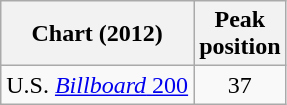<table class="wikitable">
<tr>
<th>Chart (2012)</th>
<th>Peak<br>position</th>
</tr>
<tr>
<td>U.S. <a href='#'><em>Billboard</em> 200</a></td>
<td style="text-align:center;">37</td>
</tr>
</table>
